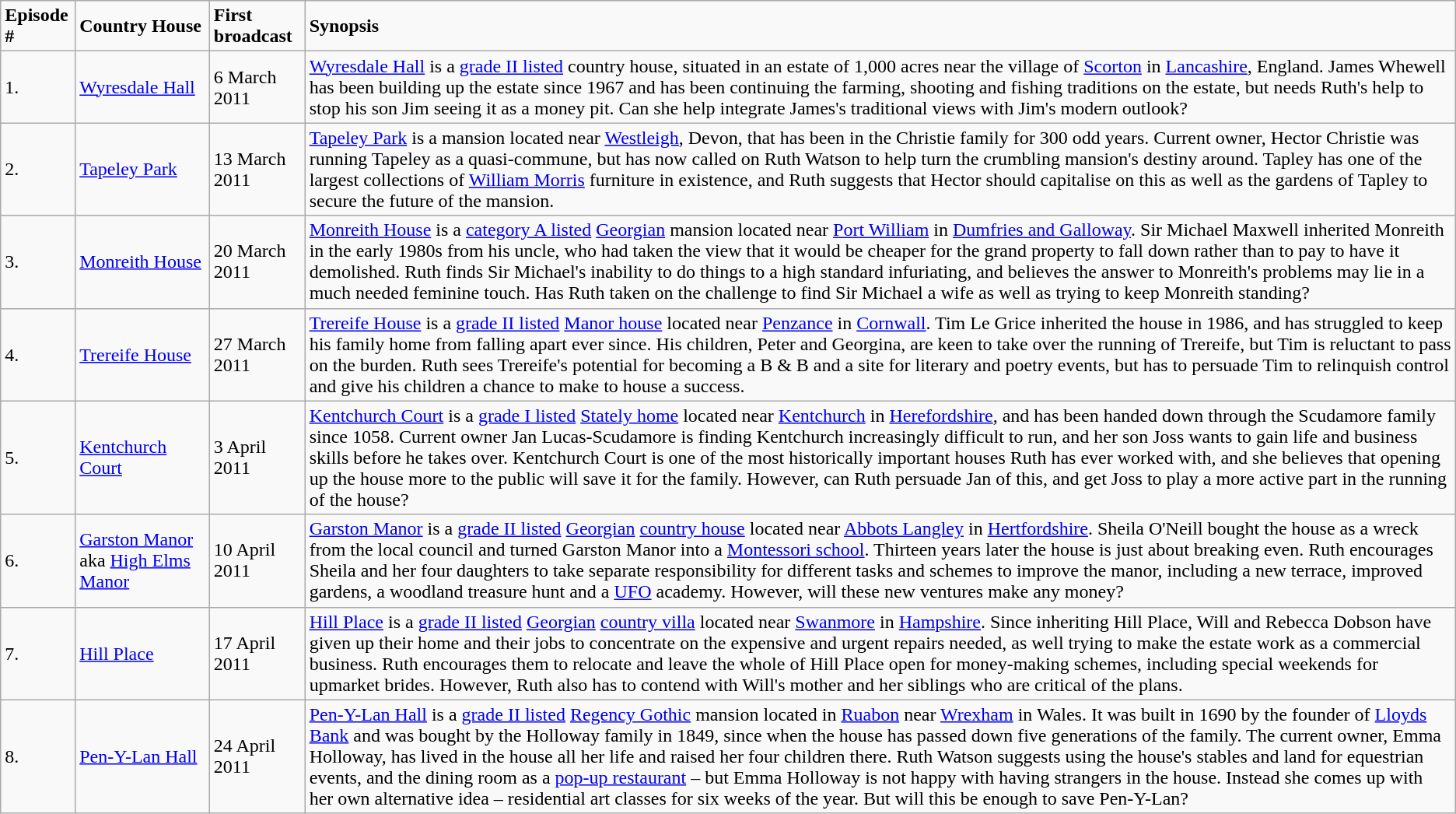<table class="wikitable">
<tr>
<td><strong>Episode #</strong></td>
<td><strong>Country House</strong></td>
<td><strong>First broadcast</strong></td>
<td><strong>Synopsis</strong></td>
</tr>
<tr>
<td>1.</td>
<td><a href='#'>Wyresdale Hall</a></td>
<td>6 March 2011</td>
<td><a href='#'>Wyresdale Hall</a> is a <a href='#'>grade II listed</a> country house, situated in an estate of 1,000 acres near the village of <a href='#'>Scorton</a> in <a href='#'>Lancashire</a>, England. James Whewell has been building up the estate since 1967 and has been continuing the farming, shooting and fishing traditions on the estate, but needs Ruth's help to stop his son Jim seeing it as a money pit. Can she help integrate James's traditional views with Jim's modern outlook?</td>
</tr>
<tr>
<td>2.</td>
<td><a href='#'>Tapeley Park</a></td>
<td>13 March 2011</td>
<td><a href='#'>Tapeley Park</a> is a mansion located near <a href='#'>Westleigh</a>, Devon, that has been in the Christie family for 300 odd years. Current owner, Hector Christie was running Tapeley as a quasi-commune, but has now called on Ruth Watson to help turn the crumbling mansion's destiny around. Tapley has one of the largest collections of <a href='#'>William Morris</a> furniture in existence, and Ruth suggests that Hector should capitalise on this as well as the gardens of Tapley to secure the future of the mansion.</td>
</tr>
<tr>
<td>3.</td>
<td><a href='#'>Monreith House</a></td>
<td>20 March 2011</td>
<td><a href='#'>Monreith House</a> is a <a href='#'>category A listed</a> <a href='#'>Georgian</a> mansion located near <a href='#'>Port William</a> in <a href='#'>Dumfries and Galloway</a>. Sir Michael Maxwell inherited Monreith in the early 1980s from his uncle, who had taken the view that it would be cheaper for the grand property to fall down rather than to pay to have it demolished. Ruth finds Sir Michael's inability to do things to a high standard infuriating, and believes the answer to Monreith's problems may lie in a much needed feminine touch. Has Ruth taken on the challenge to find Sir Michael a wife as well as trying to keep Monreith standing?</td>
</tr>
<tr>
<td>4.</td>
<td><a href='#'>Trereife House</a></td>
<td>27 March 2011</td>
<td><a href='#'>Trereife House</a> is a <a href='#'>grade II listed</a> <a href='#'>Manor house</a> located near <a href='#'>Penzance</a> in <a href='#'>Cornwall</a>. Tim Le Grice inherited the house in 1986, and has struggled to keep his family home from falling apart ever since. His children, Peter and Georgina, are keen to take over the running of Trereife, but Tim is reluctant to pass on the burden. Ruth sees Trereife's potential for becoming a B & B and a site for literary and poetry events, but has to persuade Tim to relinquish control and give his children a chance to make to house a success.</td>
</tr>
<tr>
<td>5.</td>
<td><a href='#'>Kentchurch Court</a></td>
<td>3 April 2011</td>
<td><a href='#'>Kentchurch Court</a> is a <a href='#'>grade I listed</a> <a href='#'>Stately home</a> located near <a href='#'>Kentchurch</a> in <a href='#'>Herefordshire</a>, and has been handed down through the Scudamore family since 1058. Current owner Jan Lucas-Scudamore is finding Kentchurch increasingly difficult to run, and her son Joss wants to gain life and business skills before he takes over. Kentchurch Court is one of the most historically important houses Ruth has ever worked with, and she believes that opening up the house more to the public will save it for the family. However, can Ruth persuade Jan of this, and get Joss to play a more active part in the running of the house?</td>
</tr>
<tr>
<td>6.</td>
<td><a href='#'>Garston Manor</a> aka <a href='#'>High Elms Manor</a></td>
<td>10 April 2011</td>
<td><a href='#'>Garston Manor</a> is a <a href='#'>grade II listed</a> <a href='#'>Georgian</a> <a href='#'>country house</a> located near <a href='#'>Abbots Langley</a> in <a href='#'>Hertfordshire</a>. Sheila O'Neill bought the house as a wreck from the local council and turned Garston Manor into a <a href='#'>Montessori school</a>. Thirteen years later the house is just about breaking even. Ruth encourages Sheila and her four daughters to take separate responsibility for different tasks and schemes to improve the manor, including a new terrace, improved gardens, a woodland treasure hunt and a <a href='#'>UFO</a> academy. However, will these new ventures make any money?</td>
</tr>
<tr>
<td>7.</td>
<td><a href='#'>Hill Place</a></td>
<td>17 April 2011</td>
<td><a href='#'>Hill Place</a> is a <a href='#'>grade II listed</a> <a href='#'>Georgian</a> <a href='#'>country villa</a> located near <a href='#'>Swanmore</a> in <a href='#'>Hampshire</a>. Since inheriting Hill Place, Will and Rebecca Dobson have given up their home and their jobs to concentrate on the expensive and urgent repairs needed, as well trying to make the estate work as a commercial business. Ruth encourages them to relocate and leave the whole of Hill Place open for money-making schemes, including special weekends for upmarket brides. However, Ruth also has to contend with Will's mother and her siblings who are critical of the plans.</td>
</tr>
<tr>
<td>8.</td>
<td><a href='#'>Pen-Y-Lan Hall</a></td>
<td>24 April 2011</td>
<td><a href='#'>Pen-Y-Lan Hall</a> is a <a href='#'>grade II listed</a> <a href='#'>Regency Gothic</a> mansion located in <a href='#'>Ruabon</a> near <a href='#'>Wrexham</a> in Wales. It was built in 1690 by the founder of <a href='#'>Lloyds Bank</a> and was bought by the Holloway family in 1849, since when the house has passed down five generations of the family. The current owner, Emma Holloway, has lived in the house all her life and raised her four children there. Ruth Watson suggests using the house's stables and land for equestrian events, and the dining room as a <a href='#'>pop-up restaurant</a> – but Emma Holloway is not happy with having strangers in the house. Instead she comes up with her own alternative idea – residential art classes for six weeks of the year. But will this be enough to save Pen-Y-Lan?</td>
</tr>
</table>
